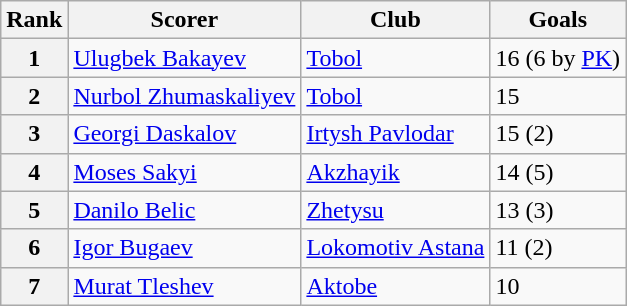<table class="wikitable">
<tr>
<th>Rank</th>
<th>Scorer</th>
<th>Club</th>
<th>Goals</th>
</tr>
<tr>
<th>1</th>
<td> <a href='#'>Ulugbek Bakayev</a></td>
<td><a href='#'>Tobol</a></td>
<td>16 (6 by <a href='#'>PK</a>)</td>
</tr>
<tr>
<th>2</th>
<td> <a href='#'>Nurbol Zhumaskaliyev</a></td>
<td><a href='#'>Tobol</a></td>
<td>15</td>
</tr>
<tr>
<th>3</th>
<td> <a href='#'>Georgi Daskalov</a></td>
<td><a href='#'>Irtysh Pavlodar</a></td>
<td>15 (2)</td>
</tr>
<tr>
<th>4</th>
<td> <a href='#'>Moses Sakyi</a></td>
<td><a href='#'>Akzhayik</a></td>
<td>14 (5)</td>
</tr>
<tr>
<th>5</th>
<td> <a href='#'>Danilo Belic</a></td>
<td><a href='#'>Zhetysu</a></td>
<td>13 (3)</td>
</tr>
<tr>
<th>6</th>
<td> <a href='#'>Igor Bugaev</a></td>
<td><a href='#'>Lokomotiv Astana</a></td>
<td>11 (2)</td>
</tr>
<tr>
<th>7</th>
<td> <a href='#'>Murat Tleshev</a></td>
<td><a href='#'>Aktobe</a></td>
<td>10</td>
</tr>
</table>
